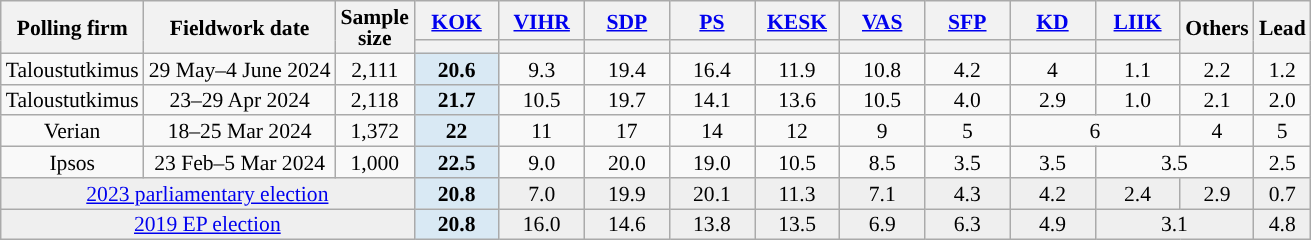<table class="wikitable sortable mw-datatable" style="text-align:center;font-size:90%;line-height:14px;">
<tr>
<th rowspan="2">Polling firm</th>
<th rowspan="2">Fieldwork date</th>
<th rowspan="2">Sample<br>size</th>
<th class="unsortable" style="width:50px;"><a href='#'>KOK</a><br></th>
<th class="unsortable" style="width:50px;"><a href='#'>VIHR</a><br></th>
<th class="unsortable" style="width:50px;"><a href='#'>SDP</a><br></th>
<th class="unsortable" style="width:50px;"><a href='#'>PS</a><br></th>
<th class="unsortable" style="width:50px;"><a href='#'>KESK</a><br></th>
<th class="unsortable" style="width:50px;"><a href='#'>VAS</a><br></th>
<th class="unsortable" style="width:50px;"><a href='#'>SFP</a><br></th>
<th class="unsortable" style="width:50px;"><a href='#'>KD</a><br></th>
<th class="unsortable" style="width:50px;"><a href='#'>LIIK</a><br></th>
<th class="unsortable" style="width:30px;" rowspan="2">Others</th>
<th class="unsortable" style="width:30px;" rowspan="2">Lead</th>
</tr>
<tr>
<th data-sort-type="number" style="background:"></th>
<th data-sort-type="number" style="background:"></th>
<th data-sort-type="number" style="background:"></th>
<th data-sort-type="number" style="background:"></th>
<th data-sort-type="number" style="background:"></th>
<th data-sort-type="number" style="background:"></th>
<th data-sort-type="number" style="background:"></th>
<th data-sort-type="number" style="background:"></th>
<th data-sort-type="number" style="background:"></th>
</tr>
<tr>
<td>Taloustutkimus</td>
<td>29 May–4 June 2024</td>
<td>2,111</td>
<td style="background:#D9E9F4;"><strong>20.6</strong><br></td>
<td>9.3<br></td>
<td>19.4<br></td>
<td>16.4<br></td>
<td>11.9<br></td>
<td>10.8<br></td>
<td>4.2<br></td>
<td>4<br></td>
<td>1.1<br></td>
<td>2.2<br></td>
<td style="background:">1.2</td>
</tr>
<tr>
<td>Taloustutkimus</td>
<td data-sort-value="2024-04-29">23–29 Apr 2024</td>
<td>2,118</td>
<td style="background:#D9E9F4;"><strong>21.7</strong><br></td>
<td>10.5<br></td>
<td>19.7<br></td>
<td>14.1<br></td>
<td>13.6<br></td>
<td>10.5<br></td>
<td>4.0<br></td>
<td>2.9<br></td>
<td>1.0<br></td>
<td>2.1<br></td>
<td style="background:">2.0</td>
</tr>
<tr>
<td>Verian</td>
<td data-sort-value="2024-03-25">18–25 Mar 2024</td>
<td>1,372</td>
<td style="background:#D9E9F4;"><strong>22</strong><br></td>
<td>11<br></td>
<td>17<br></td>
<td>14<br></td>
<td>12<br></td>
<td>9<br></td>
<td>5<br></td>
<td colspan="2">6<br></td>
<td>4<br></td>
<td style="background:">5</td>
</tr>
<tr>
<td>Ipsos</td>
<td data-sort-value="2024-03-05">23 Feb–5 Mar 2024</td>
<td>1,000</td>
<td style="background:#D9E9F4;"><strong>22.5</strong><br></td>
<td>9.0<br></td>
<td>20.0<br></td>
<td>19.0<br></td>
<td>10.5<br></td>
<td>8.5<br></td>
<td>3.5<br></td>
<td>3.5<br></td>
<td colspan="2">3.5<br></td>
<td style="background:">2.5</td>
</tr>
<tr style="background:#EFEFEF;">
<td colspan="3"><a href='#'>2023 parliamentary election</a></td>
<td style="background:#D9E9F4;"><strong>20.8</strong></td>
<td>7.0</td>
<td>19.9</td>
<td>20.1</td>
<td>11.3</td>
<td>7.1</td>
<td>4.3</td>
<td>4.2</td>
<td>2.4</td>
<td>2.9</td>
<td style="background:">0.7</td>
</tr>
<tr style="background:#EFEFEF;">
<td colspan="3"><a href='#'>2019 EP election</a></td>
<td style="background:#D9E9F4;"><strong>20.8</strong><br></td>
<td>16.0<br></td>
<td>14.6<br></td>
<td>13.8<br></td>
<td>13.5<br></td>
<td>6.9<br></td>
<td>6.3<br></td>
<td>4.9<br></td>
<td colspan="2">3.1<br></td>
<td style="background:">4.8</td>
</tr>
</table>
